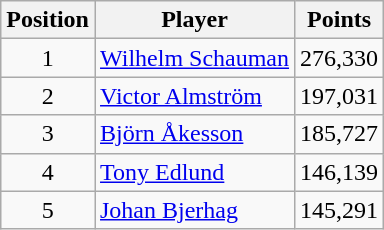<table class=wikitable>
<tr>
<th>Position</th>
<th>Player</th>
<th>Points</th>
</tr>
<tr>
<td align=center>1</td>
<td> <a href='#'>Wilhelm Schauman</a></td>
<td align=center>276,330</td>
</tr>
<tr>
<td align=center>2</td>
<td> <a href='#'>Victor Almström</a></td>
<td align=center>197,031</td>
</tr>
<tr>
<td align=center>3</td>
<td> <a href='#'>Björn Åkesson</a></td>
<td align=center>185,727</td>
</tr>
<tr>
<td align=center>4</td>
<td> <a href='#'>Tony Edlund</a></td>
<td align=center>146,139</td>
</tr>
<tr>
<td align=center>5</td>
<td> <a href='#'>Johan Bjerhag</a></td>
<td align=center>145,291</td>
</tr>
</table>
